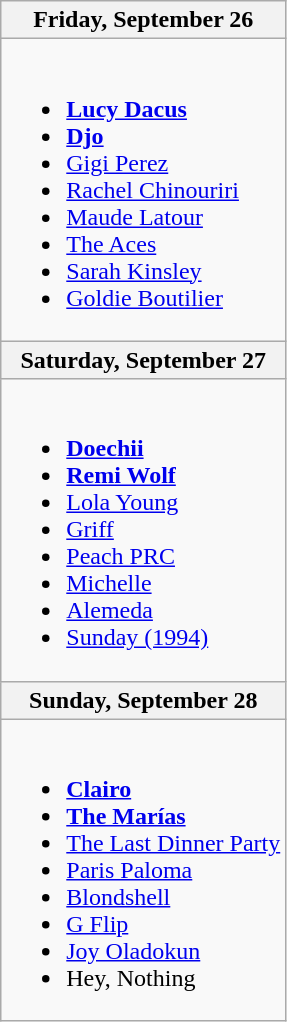<table class="wikitable">
<tr>
<th>Friday, September 26</th>
</tr>
<tr>
<td><br><ul><li><strong><a href='#'>Lucy Dacus</a></strong></li><li><strong><a href='#'>Djo</a></strong></li><li><a href='#'>Gigi Perez</a></li><li><a href='#'>Rachel Chinouriri</a></li><li><a href='#'>Maude Latour</a></li><li><a href='#'>The Aces</a></li><li><a href='#'>Sarah Kinsley</a></li><li><a href='#'>Goldie Boutilier</a></li></ul></td>
</tr>
<tr>
<th>Saturday, September 27</th>
</tr>
<tr>
<td><br><ul><li><strong><a href='#'>Doechii</a></strong></li><li><strong><a href='#'>Remi Wolf</a></strong></li><li><a href='#'>Lola Young</a></li><li><a href='#'>Griff</a></li><li><a href='#'>Peach PRC</a></li><li><a href='#'>Michelle</a></li><li><a href='#'>Alemeda</a></li><li><a href='#'>Sunday (1994)</a></li></ul></td>
</tr>
<tr>
<th>Sunday, September 28</th>
</tr>
<tr>
<td><br><ul><li><strong><a href='#'>Clairo</a></strong></li><li><strong><a href='#'>The Marías</a></strong></li><li><a href='#'>The Last Dinner Party</a></li><li><a href='#'>Paris Paloma</a></li><li><a href='#'>Blondshell</a></li><li><a href='#'>G Flip</a></li><li><a href='#'>Joy Oladokun</a></li><li>Hey, Nothing</li></ul></td>
</tr>
</table>
